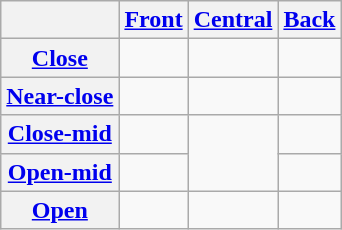<table class="wikitable" style="text-align:center;">
<tr>
<th></th>
<th><a href='#'>Front</a></th>
<th><a href='#'>Central</a></th>
<th><a href='#'>Back</a></th>
</tr>
<tr>
<th><a href='#'>Close</a></th>
<td></td>
<td></td>
<td></td>
</tr>
<tr>
<th><a href='#'>Near-close</a></th>
<td></td>
<td></td>
<td></td>
</tr>
<tr>
<th><a href='#'>Close-mid</a></th>
<td></td>
<td rowspan="2"></td>
<td></td>
</tr>
<tr>
<th><a href='#'>Open-mid</a></th>
<td></td>
<td></td>
</tr>
<tr>
<th><a href='#'>Open</a></th>
<td></td>
<td></td>
<td></td>
</tr>
</table>
